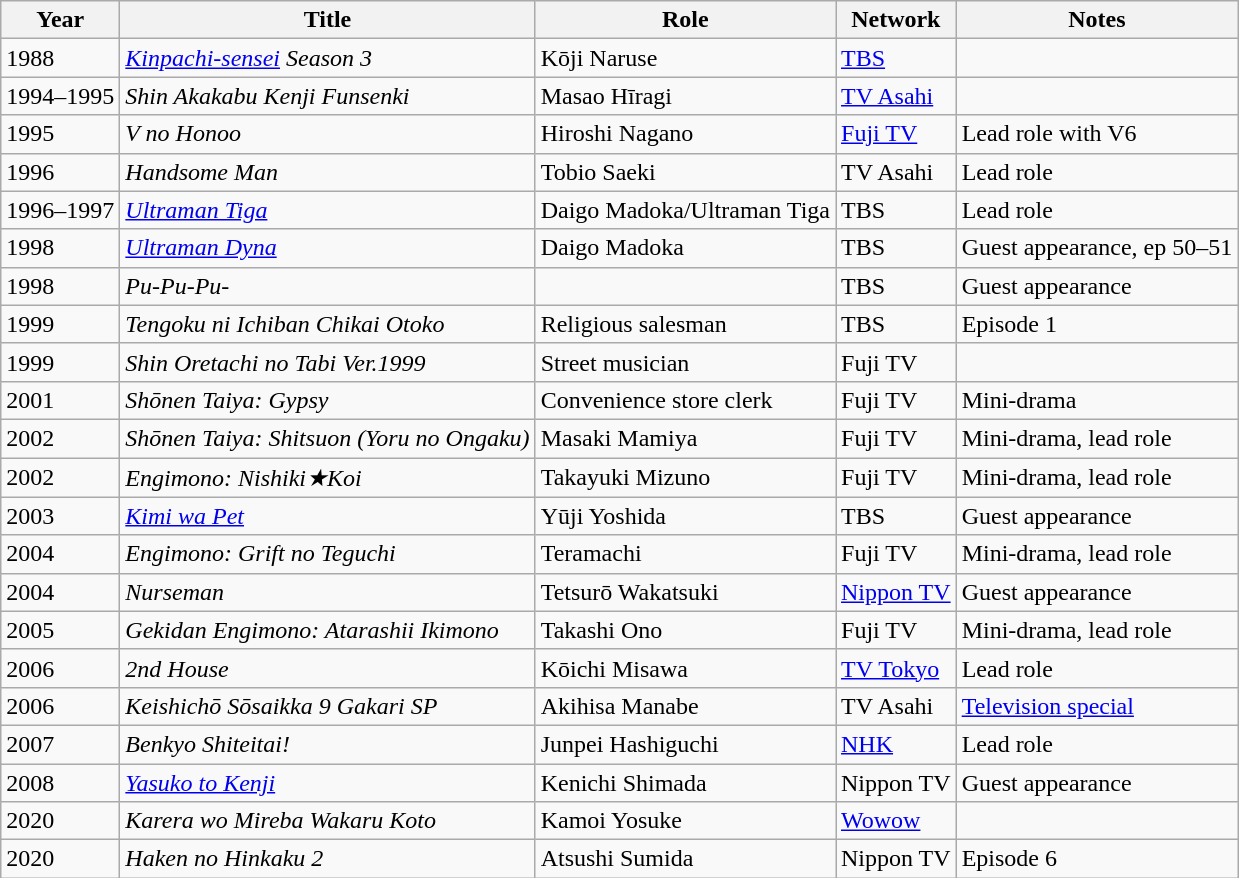<table class="wikitable plainrowheaders sortable">
<tr>
<th scope="col">Year</th>
<th scope="col">Title</th>
<th scope="col">Role</th>
<th scope="col">Network</th>
<th class="unsortable">Notes</th>
</tr>
<tr>
<td>1988</td>
<td><em><a href='#'>Kinpachi-sensei</a> Season 3</em></td>
<td>Kōji Naruse</td>
<td><a href='#'>TBS</a></td>
<td></td>
</tr>
<tr>
<td>1994–1995</td>
<td><em>Shin Akakabu Kenji Funsenki</em></td>
<td>Masao Hīragi</td>
<td><a href='#'>TV Asahi</a></td>
<td></td>
</tr>
<tr>
<td>1995</td>
<td><em>V no Honoo</em></td>
<td>Hiroshi Nagano</td>
<td><a href='#'>Fuji TV</a></td>
<td>Lead role with V6</td>
</tr>
<tr>
<td>1996</td>
<td><em>Handsome Man</em></td>
<td>Tobio Saeki</td>
<td>TV Asahi</td>
<td>Lead role</td>
</tr>
<tr>
<td>1996–1997</td>
<td><em><a href='#'>Ultraman Tiga</a></em></td>
<td>Daigo Madoka/Ultraman Tiga</td>
<td>TBS</td>
<td>Lead role</td>
</tr>
<tr>
<td>1998</td>
<td><em><a href='#'>Ultraman Dyna</a></em></td>
<td>Daigo Madoka</td>
<td>TBS</td>
<td>Guest appearance, ep 50–51</td>
</tr>
<tr>
<td>1998</td>
<td><em>Pu-Pu-Pu-</em></td>
<td></td>
<td>TBS</td>
<td>Guest appearance</td>
</tr>
<tr>
<td>1999</td>
<td><em>Tengoku ni Ichiban Chikai Otoko</em></td>
<td>Religious salesman</td>
<td>TBS</td>
<td>Episode 1</td>
</tr>
<tr>
<td>1999</td>
<td><em>Shin Oretachi no Tabi Ver.1999</em></td>
<td>Street musician</td>
<td>Fuji TV</td>
<td></td>
</tr>
<tr>
<td>2001</td>
<td><em>Shōnen Taiya: Gypsy</em></td>
<td>Convenience store clerk</td>
<td>Fuji TV</td>
<td>Mini-drama</td>
</tr>
<tr>
<td>2002</td>
<td><em>Shōnen Taiya: Shitsuon (Yoru no Ongaku)</em></td>
<td>Masaki Mamiya</td>
<td>Fuji TV</td>
<td>Mini-drama, lead role</td>
</tr>
<tr>
<td>2002</td>
<td><em>Engimono: Nishiki★Koi</em></td>
<td>Takayuki Mizuno</td>
<td>Fuji TV</td>
<td>Mini-drama, lead role</td>
</tr>
<tr>
<td>2003</td>
<td><em><a href='#'>Kimi wa Pet</a></em></td>
<td>Yūji Yoshida</td>
<td>TBS</td>
<td>Guest appearance</td>
</tr>
<tr>
<td>2004</td>
<td><em>Engimono: Grift no Teguchi</em></td>
<td>Teramachi</td>
<td>Fuji TV</td>
<td>Mini-drama, lead role</td>
</tr>
<tr>
<td>2004</td>
<td><em>Nurseman</em></td>
<td>Tetsurō Wakatsuki</td>
<td><a href='#'>Nippon TV</a></td>
<td>Guest appearance</td>
</tr>
<tr>
<td>2005</td>
<td><em>Gekidan Engimono: Atarashii Ikimono</em></td>
<td>Takashi Ono</td>
<td>Fuji TV</td>
<td>Mini-drama, lead role</td>
</tr>
<tr>
<td>2006</td>
<td><em>2nd House</em></td>
<td>Kōichi Misawa</td>
<td><a href='#'>TV Tokyo</a></td>
<td>Lead role</td>
</tr>
<tr>
<td>2006</td>
<td><em>Keishichō Sōsaikka 9 Gakari SP</em></td>
<td>Akihisa Manabe</td>
<td>TV Asahi</td>
<td><a href='#'>Television special</a></td>
</tr>
<tr>
<td>2007</td>
<td><em>Benkyo Shiteitai!</em></td>
<td>Junpei Hashiguchi</td>
<td><a href='#'>NHK</a></td>
<td>Lead role</td>
</tr>
<tr>
<td>2008</td>
<td><em><a href='#'>Yasuko to Kenji</a></em></td>
<td>Kenichi Shimada</td>
<td>Nippon TV</td>
<td>Guest appearance</td>
</tr>
<tr>
<td>2020</td>
<td><em>Karera wo Mireba Wakaru Koto</em></td>
<td>Kamoi Yosuke</td>
<td><a href='#'>Wowow</a></td>
<td></td>
</tr>
<tr>
<td>2020</td>
<td><em>Haken no Hinkaku 2</em></td>
<td>Atsushi Sumida</td>
<td>Nippon TV</td>
<td>Episode 6</td>
</tr>
</table>
